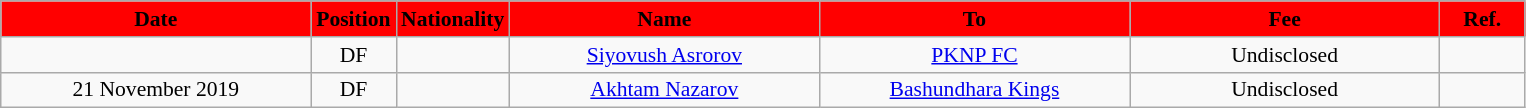<table class="wikitable"  style="text-align:center; font-size:90%; ">
<tr>
<th style="background:#FF0000; color:#000000; width:200px;">Date</th>
<th style="background:#FF0000; color:#000000; width:50px;">Position</th>
<th style="background:#FF0000; color:#000000; width:50px;">Nationality</th>
<th style="background:#FF0000; color:#000000; width:200px;">Name</th>
<th style="background:#FF0000; color:#000000; width:200px;">To</th>
<th style="background:#FF0000; color:#000000; width:200px;">Fee</th>
<th style="background:#FF0000; color:#000000; width:50px;">Ref.</th>
</tr>
<tr>
<td></td>
<td>DF</td>
<td></td>
<td><a href='#'>Siyovush Asrorov</a></td>
<td><a href='#'>PKNP FC</a></td>
<td>Undisclosed</td>
<td></td>
</tr>
<tr>
<td>21 November 2019</td>
<td>DF</td>
<td></td>
<td><a href='#'>Akhtam Nazarov</a></td>
<td><a href='#'>Bashundhara Kings</a></td>
<td>Undisclosed</td>
<td></td>
</tr>
</table>
